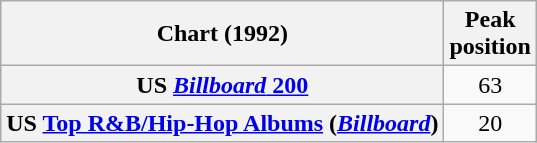<table class="wikitable sortable plainrowheaders" style="text-align:center">
<tr>
<th scope="col">Chart (1992)</th>
<th scope="col">Peak<br> position</th>
</tr>
<tr>
<th scope="row">US <a href='#'><em>Billboard</em> 200</a></th>
<td>63</td>
</tr>
<tr>
<th scope="row">US <a href='#'>Top R&B/Hip-Hop Albums</a> (<em><a href='#'>Billboard</a></em>)</th>
<td>20</td>
</tr>
</table>
